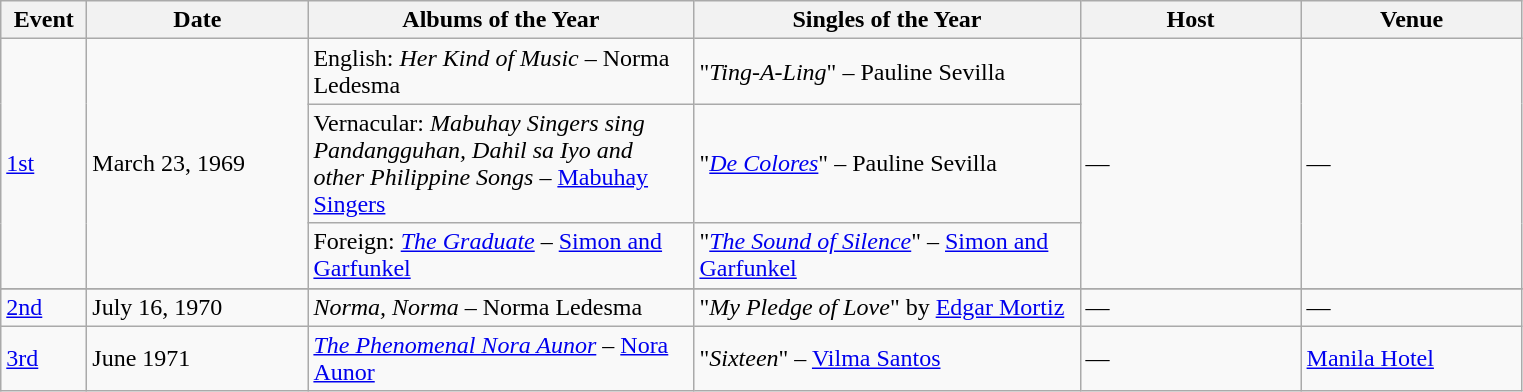<table class="wikitable defaultcenter">
<tr>
<th width=50>Event</th>
<th width=140>Date</th>
<th width=250>Albums of the Year</th>
<th width=250>Singles of the Year</th>
<th width=140>Host</th>
<th width=140>Venue</th>
</tr>
<tr>
<td rowspan="3" scope="row"><a href='#'>1st</a></td>
<td rowspan="3">March 23, 1969</td>
<td>English: <em>Her Kind of Music</em> – Norma Ledesma</td>
<td>"<em>Ting-A-Ling</em>" – Pauline Sevilla</td>
<td rowspan="3">—</td>
<td rowspan="3">—</td>
</tr>
<tr>
<td>Vernacular: <em>Mabuhay Singers sing Pandangguhan, Dahil sa Iyo and other Philippine Songs</em> – <a href='#'>Mabuhay Singers</a></td>
<td>"<em><a href='#'>De Colores</a></em>" – Pauline Sevilla</td>
</tr>
<tr>
<td>Foreign: <a href='#'><em>The Graduate</em></a> – <a href='#'>Simon and Garfunkel</a></td>
<td>"<em><a href='#'>The Sound of Silence</a></em>" – <a href='#'>Simon and Garfunkel</a></td>
</tr>
<tr>
</tr>
<tr>
<td><a href='#'>2nd</a></td>
<td>July 16, 1970</td>
<td><em>Norma, Norma</em> – Norma Ledesma</td>
<td>"<em>My Pledge of Love</em>" by <a href='#'>Edgar Mortiz</a></td>
<td>—</td>
<td>—</td>
</tr>
<tr>
<td><a href='#'>3rd</a></td>
<td>June 1971</td>
<td><em><a href='#'>The Phenomenal Nora Aunor</a></em> – <a href='#'>Nora Aunor</a></td>
<td>"<em>Sixteen</em>" – <a href='#'>Vilma Santos</a></td>
<td>—</td>
<td><a href='#'>Manila Hotel</a></td>
</tr>
</table>
